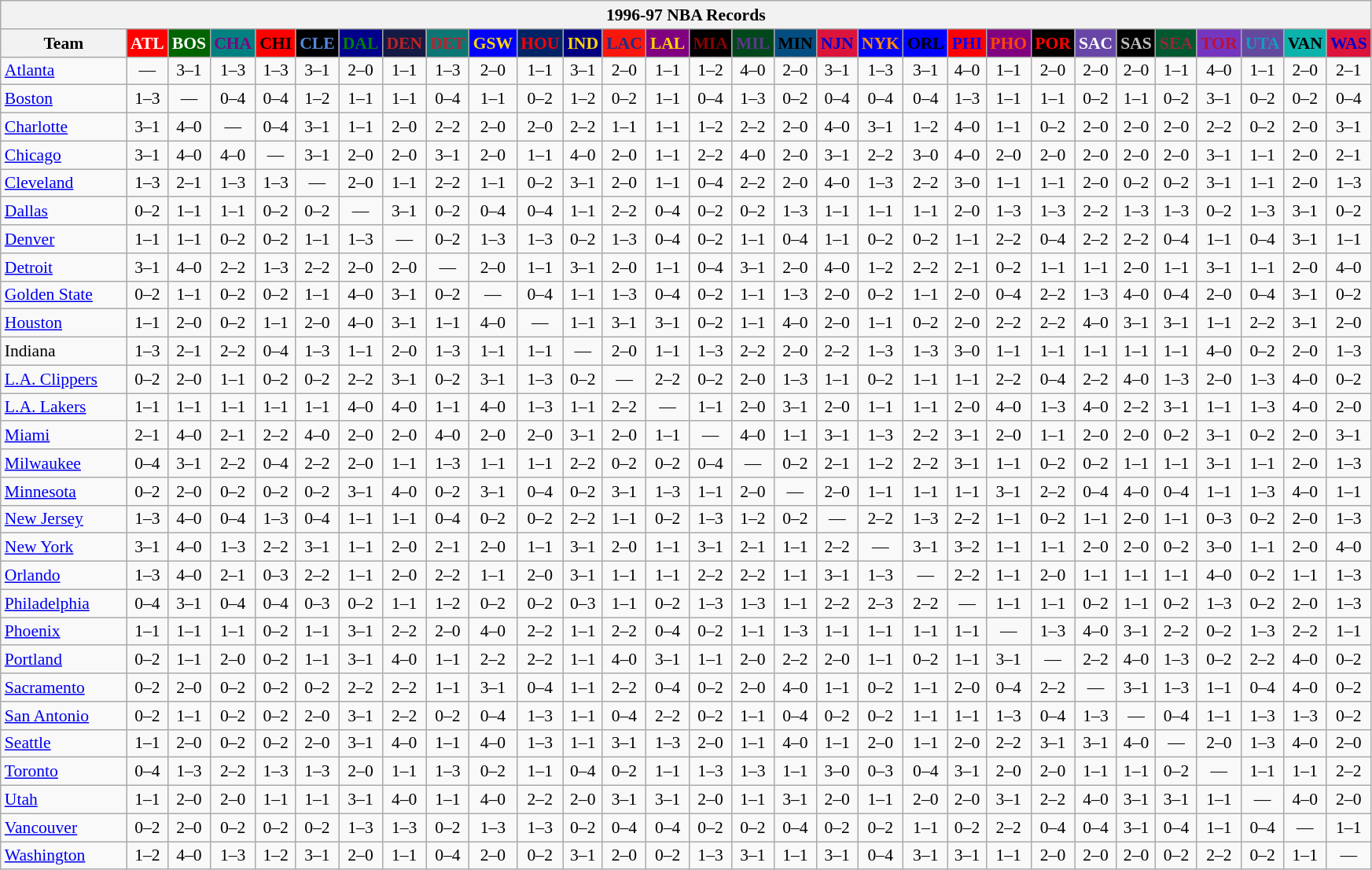<table class="wikitable" style="font-size:90%; text-align:center;">
<tr>
<th colspan=30>1996-97 NBA Records</th>
</tr>
<tr>
<th width=100>Team</th>
<th style="background:#FF0000;color:#FFFFFF;width=35">ATL</th>
<th style="background:#006400;color:#FFFFFF;width=35">BOS</th>
<th style="background:#008080;color:#800080;width=35">CHA</th>
<th style="background:#FF0000;color:#000000;width=35">CHI</th>
<th style="background:#000000;color:#5787DC;width=35">CLE</th>
<th style="background:#00008B;color:#008000;width=35">DAL</th>
<th style="background:#141A44;color:#BC2224;width=35">DEN</th>
<th style="background:#0C7674;color:#BB222C;width=35">DET</th>
<th style="background:#0000FF;color:#FFD700;width=35">GSW</th>
<th style="background:#002366;color:#FF0000;width=35">HOU</th>
<th style="background:#000080;color:#FFD700;width=35">IND</th>
<th style="background:#F9160D;color:#1A2E8B;width=35">LAC</th>
<th style="background:#800080;color:#FFD700;width=35">LAL</th>
<th style="background:#000000;color:#8B0000;width=35">MIA</th>
<th style="background:#00471B;color:#5C378A;width=35">MIL</th>
<th style="background:#044D80;color:#000000;width=35">MIN</th>
<th style="background:#DC143C;color:#0000CD;width=35">NJN</th>
<th style="background:#0000FF;color:#FF8C00;width=35">NYK</th>
<th style="background:#0000FF;color:#000000;width=35">ORL</th>
<th style="background:#FF0000;color:#0000FF;width=35">PHI</th>
<th style="background:#800080;color:#FF4500;width=35">PHO</th>
<th style="background:#000000;color:#FF0000;width=35">POR</th>
<th style="background:#6846A8;color:#FFFFFF;width=35">SAC</th>
<th style="background:#000000;color:#C0C0C0;width=35">SAS</th>
<th style="background:#005831;color:#992634;width=35">SEA</th>
<th style="background:#7436BF;color:#BE0F34;width=35">TOR</th>
<th style="background:#644A9C;color:#149BC7;width=35">UTA</th>
<th style="background:#0CB2AC;color:#000000;width=35">VAN</th>
<th style="background:#DC143C;color:#0000CD;width=35">WAS</th>
</tr>
<tr>
<td style="text-align:left;"><a href='#'>Atlanta</a></td>
<td>—</td>
<td>3–1</td>
<td>1–3</td>
<td>1–3</td>
<td>3–1</td>
<td>2–0</td>
<td>1–1</td>
<td>1–3</td>
<td>2–0</td>
<td>1–1</td>
<td>3–1</td>
<td>2–0</td>
<td>1–1</td>
<td>1–2</td>
<td>4–0</td>
<td>2–0</td>
<td>3–1</td>
<td>1–3</td>
<td>3–1</td>
<td>4–0</td>
<td>1–1</td>
<td>2–0</td>
<td>2–0</td>
<td>2–0</td>
<td>1–1</td>
<td>4–0</td>
<td>1–1</td>
<td>2–0</td>
<td>2–1</td>
</tr>
<tr>
<td style="text-align:left;"><a href='#'>Boston</a></td>
<td>1–3</td>
<td>—</td>
<td>0–4</td>
<td>0–4</td>
<td>1–2</td>
<td>1–1</td>
<td>1–1</td>
<td>0–4</td>
<td>1–1</td>
<td>0–2</td>
<td>1–2</td>
<td>0–2</td>
<td>1–1</td>
<td>0–4</td>
<td>1–3</td>
<td>0–2</td>
<td>0–4</td>
<td>0–4</td>
<td>0–4</td>
<td>1–3</td>
<td>1–1</td>
<td>1–1</td>
<td>0–2</td>
<td>1–1</td>
<td>0–2</td>
<td>3–1</td>
<td>0–2</td>
<td>0–2</td>
<td>0–4</td>
</tr>
<tr>
<td style="text-align:left;"><a href='#'>Charlotte</a></td>
<td>3–1</td>
<td>4–0</td>
<td>—</td>
<td>0–4</td>
<td>3–1</td>
<td>1–1</td>
<td>2–0</td>
<td>2–2</td>
<td>2–0</td>
<td>2–0</td>
<td>2–2</td>
<td>1–1</td>
<td>1–1</td>
<td>1–2</td>
<td>2–2</td>
<td>2–0</td>
<td>4–0</td>
<td>3–1</td>
<td>1–2</td>
<td>4–0</td>
<td>1–1</td>
<td>0–2</td>
<td>2–0</td>
<td>2–0</td>
<td>2–0</td>
<td>2–2</td>
<td>0–2</td>
<td>2–0</td>
<td>3–1</td>
</tr>
<tr>
<td style="text-align:left;"><a href='#'>Chicago</a></td>
<td>3–1</td>
<td>4–0</td>
<td>4–0</td>
<td>—</td>
<td>3–1</td>
<td>2–0</td>
<td>2–0</td>
<td>3–1</td>
<td>2–0</td>
<td>1–1</td>
<td>4–0</td>
<td>2–0</td>
<td>1–1</td>
<td>2–2</td>
<td>4–0</td>
<td>2–0</td>
<td>3–1</td>
<td>2–2</td>
<td>3–0</td>
<td>4–0</td>
<td>2–0</td>
<td>2–0</td>
<td>2–0</td>
<td>2–0</td>
<td>2–0</td>
<td>3–1</td>
<td>1–1</td>
<td>2–0</td>
<td>2–1</td>
</tr>
<tr>
<td style="text-align:left;"><a href='#'>Cleveland</a></td>
<td>1–3</td>
<td>2–1</td>
<td>1–3</td>
<td>1–3</td>
<td>—</td>
<td>2–0</td>
<td>1–1</td>
<td>2–2</td>
<td>1–1</td>
<td>0–2</td>
<td>3–1</td>
<td>2–0</td>
<td>1–1</td>
<td>0–4</td>
<td>2–2</td>
<td>2–0</td>
<td>4–0</td>
<td>1–3</td>
<td>2–2</td>
<td>3–0</td>
<td>1–1</td>
<td>1–1</td>
<td>2–0</td>
<td>0–2</td>
<td>0–2</td>
<td>3–1</td>
<td>1–1</td>
<td>2–0</td>
<td>1–3</td>
</tr>
<tr>
<td style="text-align:left;"><a href='#'>Dallas</a></td>
<td>0–2</td>
<td>1–1</td>
<td>1–1</td>
<td>0–2</td>
<td>0–2</td>
<td>—</td>
<td>3–1</td>
<td>0–2</td>
<td>0–4</td>
<td>0–4</td>
<td>1–1</td>
<td>2–2</td>
<td>0–4</td>
<td>0–2</td>
<td>0–2</td>
<td>1–3</td>
<td>1–1</td>
<td>1–1</td>
<td>1–1</td>
<td>2–0</td>
<td>1–3</td>
<td>1–3</td>
<td>2–2</td>
<td>1–3</td>
<td>1–3</td>
<td>0–2</td>
<td>1–3</td>
<td>3–1</td>
<td>0–2</td>
</tr>
<tr>
<td style="text-align:left;"><a href='#'>Denver</a></td>
<td>1–1</td>
<td>1–1</td>
<td>0–2</td>
<td>0–2</td>
<td>1–1</td>
<td>1–3</td>
<td>—</td>
<td>0–2</td>
<td>1–3</td>
<td>1–3</td>
<td>0–2</td>
<td>1–3</td>
<td>0–4</td>
<td>0–2</td>
<td>1–1</td>
<td>0–4</td>
<td>1–1</td>
<td>0–2</td>
<td>0–2</td>
<td>1–1</td>
<td>2–2</td>
<td>0–4</td>
<td>2–2</td>
<td>2–2</td>
<td>0–4</td>
<td>1–1</td>
<td>0–4</td>
<td>3–1</td>
<td>1–1</td>
</tr>
<tr>
<td style="text-align:left;"><a href='#'>Detroit</a></td>
<td>3–1</td>
<td>4–0</td>
<td>2–2</td>
<td>1–3</td>
<td>2–2</td>
<td>2–0</td>
<td>2–0</td>
<td>—</td>
<td>2–0</td>
<td>1–1</td>
<td>3–1</td>
<td>2–0</td>
<td>1–1</td>
<td>0–4</td>
<td>3–1</td>
<td>2–0</td>
<td>4–0</td>
<td>1–2</td>
<td>2–2</td>
<td>2–1</td>
<td>0–2</td>
<td>1–1</td>
<td>1–1</td>
<td>2–0</td>
<td>1–1</td>
<td>3–1</td>
<td>1–1</td>
<td>2–0</td>
<td>4–0</td>
</tr>
<tr>
<td style="text-align:left;"><a href='#'>Golden State</a></td>
<td>0–2</td>
<td>1–1</td>
<td>0–2</td>
<td>0–2</td>
<td>1–1</td>
<td>4–0</td>
<td>3–1</td>
<td>0–2</td>
<td>—</td>
<td>0–4</td>
<td>1–1</td>
<td>1–3</td>
<td>0–4</td>
<td>0–2</td>
<td>1–1</td>
<td>1–3</td>
<td>2–0</td>
<td>0–2</td>
<td>1–1</td>
<td>2–0</td>
<td>0–4</td>
<td>2–2</td>
<td>1–3</td>
<td>4–0</td>
<td>0–4</td>
<td>2–0</td>
<td>0–4</td>
<td>3–1</td>
<td>0–2</td>
</tr>
<tr>
<td style="text-align:left;"><a href='#'>Houston</a></td>
<td>1–1</td>
<td>2–0</td>
<td>0–2</td>
<td>1–1</td>
<td>2–0</td>
<td>4–0</td>
<td>3–1</td>
<td>1–1</td>
<td>4–0</td>
<td>—</td>
<td>1–1</td>
<td>3–1</td>
<td>3–1</td>
<td>0–2</td>
<td>1–1</td>
<td>4–0</td>
<td>2–0</td>
<td>1–1</td>
<td>0–2</td>
<td>2–0</td>
<td>2–2</td>
<td>2–2</td>
<td>4–0</td>
<td>3–1</td>
<td>3–1</td>
<td>1–1</td>
<td>2–2</td>
<td>3–1</td>
<td>2–0</td>
</tr>
<tr>
<td style="text-align:left;">Indiana</td>
<td>1–3</td>
<td>2–1</td>
<td>2–2</td>
<td>0–4</td>
<td>1–3</td>
<td>1–1</td>
<td>2–0</td>
<td>1–3</td>
<td>1–1</td>
<td>1–1</td>
<td>—</td>
<td>2–0</td>
<td>1–1</td>
<td>1–3</td>
<td>2–2</td>
<td>2–0</td>
<td>2–2</td>
<td>1–3</td>
<td>1–3</td>
<td>3–0</td>
<td>1–1</td>
<td>1–1</td>
<td>1–1</td>
<td>1–1</td>
<td>1–1</td>
<td>4–0</td>
<td>0–2</td>
<td>2–0</td>
<td>1–3</td>
</tr>
<tr>
<td style="text-align:left;"><a href='#'>L.A. Clippers</a></td>
<td>0–2</td>
<td>2–0</td>
<td>1–1</td>
<td>0–2</td>
<td>0–2</td>
<td>2–2</td>
<td>3–1</td>
<td>0–2</td>
<td>3–1</td>
<td>1–3</td>
<td>0–2</td>
<td>—</td>
<td>2–2</td>
<td>0–2</td>
<td>2–0</td>
<td>1–3</td>
<td>1–1</td>
<td>0–2</td>
<td>1–1</td>
<td>1–1</td>
<td>2–2</td>
<td>0–4</td>
<td>2–2</td>
<td>4–0</td>
<td>1–3</td>
<td>2–0</td>
<td>1–3</td>
<td>4–0</td>
<td>0–2</td>
</tr>
<tr>
<td style="text-align:left;"><a href='#'>L.A. Lakers</a></td>
<td>1–1</td>
<td>1–1</td>
<td>1–1</td>
<td>1–1</td>
<td>1–1</td>
<td>4–0</td>
<td>4–0</td>
<td>1–1</td>
<td>4–0</td>
<td>1–3</td>
<td>1–1</td>
<td>2–2</td>
<td>—</td>
<td>1–1</td>
<td>2–0</td>
<td>3–1</td>
<td>2–0</td>
<td>1–1</td>
<td>1–1</td>
<td>2–0</td>
<td>4–0</td>
<td>1–3</td>
<td>4–0</td>
<td>2–2</td>
<td>3–1</td>
<td>1–1</td>
<td>1–3</td>
<td>4–0</td>
<td>2–0</td>
</tr>
<tr>
<td style="text-align:left;"><a href='#'>Miami</a></td>
<td>2–1</td>
<td>4–0</td>
<td>2–1</td>
<td>2–2</td>
<td>4–0</td>
<td>2–0</td>
<td>2–0</td>
<td>4–0</td>
<td>2–0</td>
<td>2–0</td>
<td>3–1</td>
<td>2–0</td>
<td>1–1</td>
<td>—</td>
<td>4–0</td>
<td>1–1</td>
<td>3–1</td>
<td>1–3</td>
<td>2–2</td>
<td>3–1</td>
<td>2–0</td>
<td>1–1</td>
<td>2–0</td>
<td>2–0</td>
<td>0–2</td>
<td>3–1</td>
<td>0–2</td>
<td>2–0</td>
<td>3–1</td>
</tr>
<tr>
<td style="text-align:left;"><a href='#'>Milwaukee</a></td>
<td>0–4</td>
<td>3–1</td>
<td>2–2</td>
<td>0–4</td>
<td>2–2</td>
<td>2–0</td>
<td>1–1</td>
<td>1–3</td>
<td>1–1</td>
<td>1–1</td>
<td>2–2</td>
<td>0–2</td>
<td>0–2</td>
<td>0–4</td>
<td>—</td>
<td>0–2</td>
<td>2–1</td>
<td>1–2</td>
<td>2–2</td>
<td>3–1</td>
<td>1–1</td>
<td>0–2</td>
<td>0–2</td>
<td>1–1</td>
<td>1–1</td>
<td>3–1</td>
<td>1–1</td>
<td>2–0</td>
<td>1–3</td>
</tr>
<tr>
<td style="text-align:left;"><a href='#'>Minnesota</a></td>
<td>0–2</td>
<td>2–0</td>
<td>0–2</td>
<td>0–2</td>
<td>0–2</td>
<td>3–1</td>
<td>4–0</td>
<td>0–2</td>
<td>3–1</td>
<td>0–4</td>
<td>0–2</td>
<td>3–1</td>
<td>1–3</td>
<td>1–1</td>
<td>2–0</td>
<td>—</td>
<td>2–0</td>
<td>1–1</td>
<td>1–1</td>
<td>1–1</td>
<td>3–1</td>
<td>2–2</td>
<td>0–4</td>
<td>4–0</td>
<td>0–4</td>
<td>1–1</td>
<td>1–3</td>
<td>4–0</td>
<td>1–1</td>
</tr>
<tr>
<td style="text-align:left;"><a href='#'>New Jersey</a></td>
<td>1–3</td>
<td>4–0</td>
<td>0–4</td>
<td>1–3</td>
<td>0–4</td>
<td>1–1</td>
<td>1–1</td>
<td>0–4</td>
<td>0–2</td>
<td>0–2</td>
<td>2–2</td>
<td>1–1</td>
<td>0–2</td>
<td>1–3</td>
<td>1–2</td>
<td>0–2</td>
<td>—</td>
<td>2–2</td>
<td>1–3</td>
<td>2–2</td>
<td>1–1</td>
<td>0–2</td>
<td>1–1</td>
<td>2–0</td>
<td>1–1</td>
<td>0–3</td>
<td>0–2</td>
<td>2–0</td>
<td>1–3</td>
</tr>
<tr>
<td style="text-align:left;"><a href='#'>New York</a></td>
<td>3–1</td>
<td>4–0</td>
<td>1–3</td>
<td>2–2</td>
<td>3–1</td>
<td>1–1</td>
<td>2–0</td>
<td>2–1</td>
<td>2–0</td>
<td>1–1</td>
<td>3–1</td>
<td>2–0</td>
<td>1–1</td>
<td>3–1</td>
<td>2–1</td>
<td>1–1</td>
<td>2–2</td>
<td>—</td>
<td>3–1</td>
<td>3–2</td>
<td>1–1</td>
<td>1–1</td>
<td>2–0</td>
<td>2–0</td>
<td>0–2</td>
<td>3–0</td>
<td>1–1</td>
<td>2–0</td>
<td>4–0</td>
</tr>
<tr>
<td style="text-align:left;"><a href='#'>Orlando</a></td>
<td>1–3</td>
<td>4–0</td>
<td>2–1</td>
<td>0–3</td>
<td>2–2</td>
<td>1–1</td>
<td>2–0</td>
<td>2–2</td>
<td>1–1</td>
<td>2–0</td>
<td>3–1</td>
<td>1–1</td>
<td>1–1</td>
<td>2–2</td>
<td>2–2</td>
<td>1–1</td>
<td>3–1</td>
<td>1–3</td>
<td>—</td>
<td>2–2</td>
<td>1–1</td>
<td>2–0</td>
<td>1–1</td>
<td>1–1</td>
<td>1–1</td>
<td>4–0</td>
<td>0–2</td>
<td>1–1</td>
<td>1–3</td>
</tr>
<tr>
<td style="text-align:left;"><a href='#'>Philadelphia</a></td>
<td>0–4</td>
<td>3–1</td>
<td>0–4</td>
<td>0–4</td>
<td>0–3</td>
<td>0–2</td>
<td>1–1</td>
<td>1–2</td>
<td>0–2</td>
<td>0–2</td>
<td>0–3</td>
<td>1–1</td>
<td>0–2</td>
<td>1–3</td>
<td>1–3</td>
<td>1–1</td>
<td>2–2</td>
<td>2–3</td>
<td>2–2</td>
<td>—</td>
<td>1–1</td>
<td>1–1</td>
<td>0–2</td>
<td>1–1</td>
<td>0–2</td>
<td>1–3</td>
<td>0–2</td>
<td>2–0</td>
<td>1–3</td>
</tr>
<tr>
<td style="text-align:left;"><a href='#'>Phoenix</a></td>
<td>1–1</td>
<td>1–1</td>
<td>1–1</td>
<td>0–2</td>
<td>1–1</td>
<td>3–1</td>
<td>2–2</td>
<td>2–0</td>
<td>4–0</td>
<td>2–2</td>
<td>1–1</td>
<td>2–2</td>
<td>0–4</td>
<td>0–2</td>
<td>1–1</td>
<td>1–3</td>
<td>1–1</td>
<td>1–1</td>
<td>1–1</td>
<td>1–1</td>
<td>—</td>
<td>1–3</td>
<td>4–0</td>
<td>3–1</td>
<td>2–2</td>
<td>0–2</td>
<td>1–3</td>
<td>2–2</td>
<td>1–1</td>
</tr>
<tr>
<td style="text-align:left;"><a href='#'>Portland</a></td>
<td>0–2</td>
<td>1–1</td>
<td>2–0</td>
<td>0–2</td>
<td>1–1</td>
<td>3–1</td>
<td>4–0</td>
<td>1–1</td>
<td>2–2</td>
<td>2–2</td>
<td>1–1</td>
<td>4–0</td>
<td>3–1</td>
<td>1–1</td>
<td>2–0</td>
<td>2–2</td>
<td>2–0</td>
<td>1–1</td>
<td>0–2</td>
<td>1–1</td>
<td>3–1</td>
<td>—</td>
<td>2–2</td>
<td>4–0</td>
<td>1–3</td>
<td>0–2</td>
<td>2–2</td>
<td>4–0</td>
<td>0–2</td>
</tr>
<tr>
<td style="text-align:left;"><a href='#'>Sacramento</a></td>
<td>0–2</td>
<td>2–0</td>
<td>0–2</td>
<td>0–2</td>
<td>0–2</td>
<td>2–2</td>
<td>2–2</td>
<td>1–1</td>
<td>3–1</td>
<td>0–4</td>
<td>1–1</td>
<td>2–2</td>
<td>0–4</td>
<td>0–2</td>
<td>2–0</td>
<td>4–0</td>
<td>1–1</td>
<td>0–2</td>
<td>1–1</td>
<td>2–0</td>
<td>0–4</td>
<td>2–2</td>
<td>—</td>
<td>3–1</td>
<td>1–3</td>
<td>1–1</td>
<td>0–4</td>
<td>4–0</td>
<td>0–2</td>
</tr>
<tr>
<td style="text-align:left;"><a href='#'>San Antonio</a></td>
<td>0–2</td>
<td>1–1</td>
<td>0–2</td>
<td>0–2</td>
<td>2–0</td>
<td>3–1</td>
<td>2–2</td>
<td>0–2</td>
<td>0–4</td>
<td>1–3</td>
<td>1–1</td>
<td>0–4</td>
<td>2–2</td>
<td>0–2</td>
<td>1–1</td>
<td>0–4</td>
<td>0–2</td>
<td>0–2</td>
<td>1–1</td>
<td>1–1</td>
<td>1–3</td>
<td>0–4</td>
<td>1–3</td>
<td>—</td>
<td>0–4</td>
<td>1–1</td>
<td>1–3</td>
<td>1–3</td>
<td>0–2</td>
</tr>
<tr>
<td style="text-align:left;"><a href='#'>Seattle</a></td>
<td>1–1</td>
<td>2–0</td>
<td>0–2</td>
<td>0–2</td>
<td>2–0</td>
<td>3–1</td>
<td>4–0</td>
<td>1–1</td>
<td>4–0</td>
<td>1–3</td>
<td>1–1</td>
<td>3–1</td>
<td>1–3</td>
<td>2–0</td>
<td>1–1</td>
<td>4–0</td>
<td>1–1</td>
<td>2–0</td>
<td>1–1</td>
<td>2–0</td>
<td>2–2</td>
<td>3–1</td>
<td>3–1</td>
<td>4–0</td>
<td>—</td>
<td>2–0</td>
<td>1–3</td>
<td>4–0</td>
<td>2–0</td>
</tr>
<tr>
<td style="text-align:left;"><a href='#'>Toronto</a></td>
<td>0–4</td>
<td>1–3</td>
<td>2–2</td>
<td>1–3</td>
<td>1–3</td>
<td>2–0</td>
<td>1–1</td>
<td>1–3</td>
<td>0–2</td>
<td>1–1</td>
<td>0–4</td>
<td>0–2</td>
<td>1–1</td>
<td>1–3</td>
<td>1–3</td>
<td>1–1</td>
<td>3–0</td>
<td>0–3</td>
<td>0–4</td>
<td>3–1</td>
<td>2–0</td>
<td>2–0</td>
<td>1–1</td>
<td>1–1</td>
<td>0–2</td>
<td>—</td>
<td>1–1</td>
<td>1–1</td>
<td>2–2</td>
</tr>
<tr>
<td style="text-align:left;"><a href='#'>Utah</a></td>
<td>1–1</td>
<td>2–0</td>
<td>2–0</td>
<td>1–1</td>
<td>1–1</td>
<td>3–1</td>
<td>4–0</td>
<td>1–1</td>
<td>4–0</td>
<td>2–2</td>
<td>2–0</td>
<td>3–1</td>
<td>3–1</td>
<td>2–0</td>
<td>1–1</td>
<td>3–1</td>
<td>2–0</td>
<td>1–1</td>
<td>2–0</td>
<td>2–0</td>
<td>3–1</td>
<td>2–2</td>
<td>4–0</td>
<td>3–1</td>
<td>3–1</td>
<td>1–1</td>
<td>—</td>
<td>4–0</td>
<td>2–0</td>
</tr>
<tr>
<td style="text-align:left;"><a href='#'>Vancouver</a></td>
<td>0–2</td>
<td>2–0</td>
<td>0–2</td>
<td>0–2</td>
<td>0–2</td>
<td>1–3</td>
<td>1–3</td>
<td>0–2</td>
<td>1–3</td>
<td>1–3</td>
<td>0–2</td>
<td>0–4</td>
<td>0–4</td>
<td>0–2</td>
<td>0–2</td>
<td>0–4</td>
<td>0–2</td>
<td>0–2</td>
<td>1–1</td>
<td>0–2</td>
<td>2–2</td>
<td>0–4</td>
<td>0–4</td>
<td>3–1</td>
<td>0–4</td>
<td>1–1</td>
<td>0–4</td>
<td>—</td>
<td>1–1</td>
</tr>
<tr>
<td style="text-align:left;"><a href='#'>Washington</a></td>
<td>1–2</td>
<td>4–0</td>
<td>1–3</td>
<td>1–2</td>
<td>3–1</td>
<td>2–0</td>
<td>1–1</td>
<td>0–4</td>
<td>2–0</td>
<td>0–2</td>
<td>3–1</td>
<td>2–0</td>
<td>0–2</td>
<td>1–3</td>
<td>3–1</td>
<td>1–1</td>
<td>3–1</td>
<td>0–4</td>
<td>3–1</td>
<td>3–1</td>
<td>1–1</td>
<td>2–0</td>
<td>2–0</td>
<td>2–0</td>
<td>0–2</td>
<td>2–2</td>
<td>0–2</td>
<td>1–1</td>
<td>—</td>
</tr>
</table>
